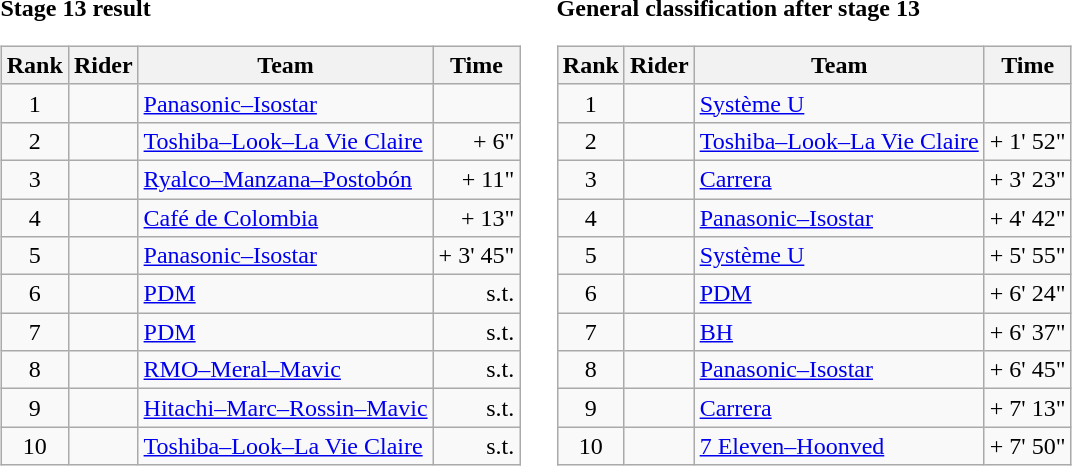<table>
<tr>
<td><strong>Stage 13 result</strong><br><table class="wikitable">
<tr>
<th scope="col">Rank</th>
<th scope="col">Rider</th>
<th scope="col">Team</th>
<th scope="col">Time</th>
</tr>
<tr>
<td style="text-align:center;">1</td>
<td></td>
<td><a href='#'>Panasonic–Isostar</a></td>
<td style="text-align:right;"></td>
</tr>
<tr>
<td style="text-align:center;">2</td>
<td></td>
<td><a href='#'>Toshiba–Look–La Vie Claire</a></td>
<td style="text-align:right;">+ 6"</td>
</tr>
<tr>
<td style="text-align:center;">3</td>
<td></td>
<td><a href='#'>Ryalco–Manzana–Postobón</a></td>
<td style="text-align:right;">+ 11"</td>
</tr>
<tr>
<td style="text-align:center;">4</td>
<td></td>
<td><a href='#'>Café de Colombia</a></td>
<td style="text-align:right;">+ 13"</td>
</tr>
<tr>
<td style="text-align:center;">5</td>
<td></td>
<td><a href='#'>Panasonic–Isostar</a></td>
<td style="text-align:right;">+ 3' 45"</td>
</tr>
<tr>
<td style="text-align:center;">6</td>
<td></td>
<td><a href='#'>PDM</a></td>
<td style="text-align:right;">s.t.</td>
</tr>
<tr>
<td style="text-align:center;">7</td>
<td></td>
<td><a href='#'>PDM</a></td>
<td style="text-align:right;">s.t.</td>
</tr>
<tr>
<td style="text-align:center;">8</td>
<td></td>
<td><a href='#'>RMO–Meral–Mavic</a></td>
<td style="text-align:right;">s.t.</td>
</tr>
<tr>
<td style="text-align:center;">9</td>
<td></td>
<td><a href='#'>Hitachi–Marc–Rossin–Mavic</a></td>
<td style="text-align:right;">s.t.</td>
</tr>
<tr>
<td style="text-align:center;">10</td>
<td></td>
<td><a href='#'>Toshiba–Look–La Vie Claire</a></td>
<td style="text-align:right;">s.t.</td>
</tr>
</table>
</td>
<td></td>
<td><strong>General classification after stage 13</strong><br><table class="wikitable">
<tr>
<th scope="col">Rank</th>
<th scope="col">Rider</th>
<th scope="col">Team</th>
<th scope="col">Time</th>
</tr>
<tr>
<td style="text-align:center;">1</td>
<td> </td>
<td><a href='#'>Système U</a></td>
<td style="text-align:right;"></td>
</tr>
<tr>
<td style="text-align:center;">2</td>
<td></td>
<td><a href='#'>Toshiba–Look–La Vie Claire</a></td>
<td style="text-align:right;">+ 1' 52"</td>
</tr>
<tr>
<td style="text-align:center;">3</td>
<td></td>
<td><a href='#'>Carrera</a></td>
<td style="text-align:right;">+ 3' 23"</td>
</tr>
<tr>
<td style="text-align:center;">4</td>
<td></td>
<td><a href='#'>Panasonic–Isostar</a></td>
<td style="text-align:right;">+ 4' 42"</td>
</tr>
<tr>
<td style="text-align:center;">5</td>
<td></td>
<td><a href='#'>Système U</a></td>
<td style="text-align:right;">+ 5' 55"</td>
</tr>
<tr>
<td style="text-align:center;">6</td>
<td></td>
<td><a href='#'>PDM</a></td>
<td style="text-align:right;">+ 6' 24"</td>
</tr>
<tr>
<td style="text-align:center;">7</td>
<td></td>
<td><a href='#'>BH</a></td>
<td style="text-align:right;">+ 6' 37"</td>
</tr>
<tr>
<td style="text-align:center;">8</td>
<td></td>
<td><a href='#'>Panasonic–Isostar</a></td>
<td style="text-align:right;">+ 6' 45"</td>
</tr>
<tr>
<td style="text-align:center;">9</td>
<td></td>
<td><a href='#'>Carrera</a></td>
<td style="text-align:right;">+ 7' 13"</td>
</tr>
<tr>
<td style="text-align:center;">10</td>
<td></td>
<td><a href='#'>7 Eleven–Hoonved</a></td>
<td style="text-align:right;">+ 7' 50"</td>
</tr>
</table>
</td>
</tr>
</table>
